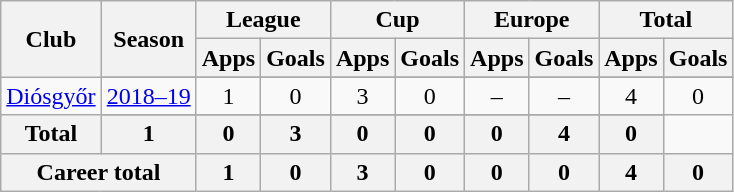<table class="wikitable" style="text-align:center">
<tr>
<th rowspan="2">Club</th>
<th rowspan="2">Season</th>
<th colspan="2">League</th>
<th colspan="2">Cup</th>
<th colspan="2">Europe</th>
<th colspan="2">Total</th>
</tr>
<tr>
<th>Apps</th>
<th>Goals</th>
<th>Apps</th>
<th>Goals</th>
<th>Apps</th>
<th>Goals</th>
<th>Apps</th>
<th>Goals</th>
</tr>
<tr>
<td rowspan="3"><a href='#'>Diósgyőr</a></td>
</tr>
<tr>
<td><a href='#'>2018–19</a></td>
<td>1</td>
<td>0</td>
<td>3</td>
<td>0</td>
<td>–</td>
<td>–</td>
<td>4</td>
<td>0</td>
</tr>
<tr>
</tr>
<tr>
<th>Total</th>
<th>1</th>
<th>0</th>
<th>3</th>
<th>0</th>
<th>0</th>
<th>0</th>
<th>4</th>
<th>0</th>
</tr>
<tr>
<th colspan="2">Career total</th>
<th>1</th>
<th>0</th>
<th>3</th>
<th>0</th>
<th>0</th>
<th>0</th>
<th>4</th>
<th>0</th>
</tr>
</table>
